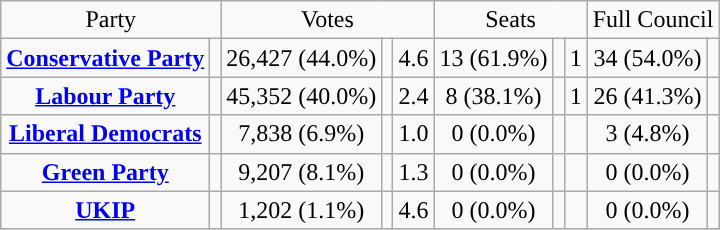<table class=wikitable style="text-align:center;">
<tr>
<td colspan=2>Party</td>
<td colspan=3>Votes</td>
<td colspan=3>Seats</td>
<td colspan=3>Full Council</td>
</tr>
<tr>
<td><strong><a href='#'>Conservative Party</a></strong></td>
<td style="background:"></td>
<td>26,427 (44.0%)</td>
<td></td>
<td> 4.6</td>
<td>13 (61.9%)</td>
<td></td>
<td> 1</td>
<td>34 (54.0%)</td>
<td></td>
</tr>
<tr>
<td><strong><a href='#'>Labour Party</a></strong></td>
<td style="background:"></td>
<td>45,352 (40.0%)</td>
<td></td>
<td> 2.4</td>
<td>8 (38.1%)</td>
<td></td>
<td> 1</td>
<td>26 (41.3%)</td>
<td></td>
</tr>
<tr>
<td><strong><a href='#'>Liberal Democrats</a></strong></td>
<td style="background:"></td>
<td>7,838 (6.9%)</td>
<td></td>
<td> 1.0</td>
<td>0 (0.0%)</td>
<td></td>
<td></td>
<td>3 (4.8%)</td>
<td></td>
</tr>
<tr>
<td><strong><a href='#'>Green Party</a></strong></td>
<td style="background:"></td>
<td>9,207 (8.1%)</td>
<td></td>
<td> 1.3</td>
<td>0 (0.0%)</td>
<td></td>
<td></td>
<td>0 (0.0%)</td>
<td></td>
</tr>
<tr>
<td><strong><a href='#'>UKIP</a></strong></td>
<td style="background:"></td>
<td>1,202 (1.1%)</td>
<td></td>
<td> 4.6</td>
<td>0 (0.0%)</td>
<td></td>
<td></td>
<td>0 (0.0%)</td>
<td></td>
</tr>
</table>
